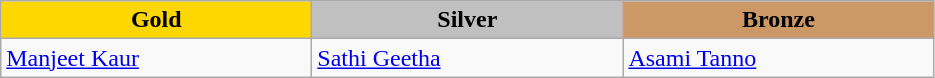<table class="wikitable" style="text-align:left">
<tr align="center">
<td width=200 bgcolor=gold><strong>Gold</strong></td>
<td width=200 bgcolor=silver><strong>Silver</strong></td>
<td width=200 bgcolor=CC9966><strong>Bronze</strong></td>
</tr>
<tr>
<td><a href='#'>Manjeet Kaur</a><br><em></em></td>
<td><a href='#'>Sathi Geetha</a><br><em></em></td>
<td><a href='#'>Asami Tanno</a><br><em></em></td>
</tr>
</table>
